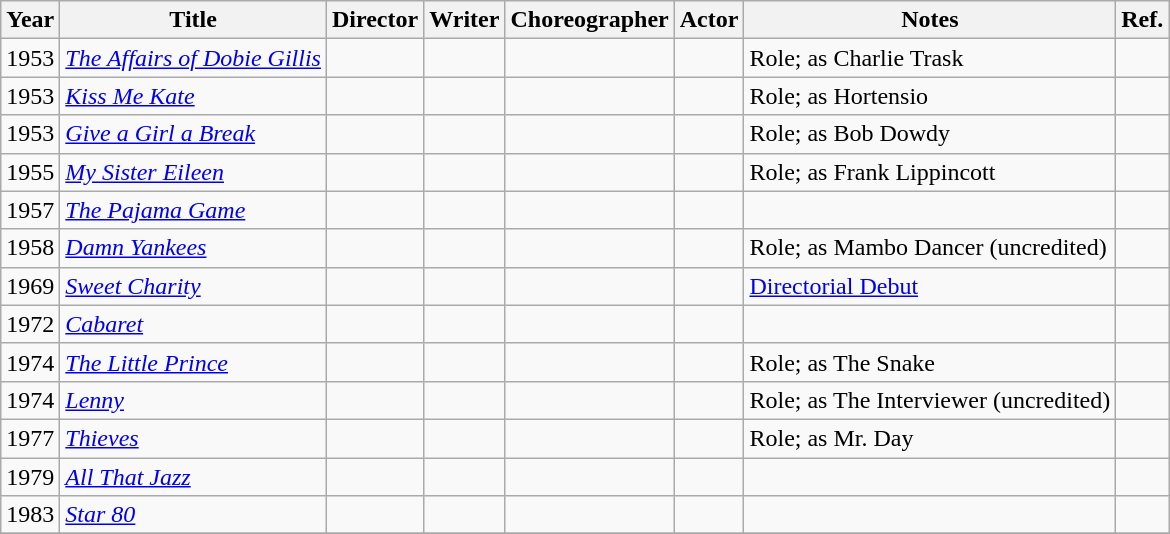<table class="wikitable sortable">
<tr>
<th>Year</th>
<th scope="col">Title</th>
<th scope="col">Director</th>
<th scope="col">Writer</th>
<th scope="col">Choreographer</th>
<th scope="col">Actor</th>
<th>Notes</th>
<th class=unsortable>Ref.</th>
</tr>
<tr>
<td>1953</td>
<td><em><a href='#'>The Affairs of Dobie Gillis</a></em></td>
<td></td>
<td></td>
<td></td>
<td></td>
<td>Role; as Charlie Trask</td>
<td></td>
</tr>
<tr>
<td>1953</td>
<td><em><a href='#'>Kiss Me Kate</a></em></td>
<td></td>
<td></td>
<td></td>
<td></td>
<td>Role; as Hortensio</td>
<td></td>
</tr>
<tr>
<td>1953</td>
<td><em><a href='#'>Give a Girl a Break</a></em></td>
<td></td>
<td></td>
<td></td>
<td></td>
<td>Role; as Bob Dowdy</td>
<td></td>
</tr>
<tr>
<td>1955</td>
<td><em><a href='#'>My Sister Eileen</a></em></td>
<td></td>
<td></td>
<td></td>
<td></td>
<td>Role; as Frank Lippincott</td>
<td></td>
</tr>
<tr>
<td>1957</td>
<td><em><a href='#'>The Pajama Game</a></em></td>
<td></td>
<td></td>
<td></td>
<td></td>
<td></td>
<td></td>
</tr>
<tr>
<td>1958</td>
<td><em><a href='#'>Damn Yankees</a></em></td>
<td></td>
<td></td>
<td></td>
<td></td>
<td>Role; as Mambo Dancer (uncredited)</td>
<td></td>
</tr>
<tr>
<td>1969</td>
<td><em><a href='#'>Sweet Charity</a></em></td>
<td></td>
<td></td>
<td></td>
<td></td>
<td><a href='#'>Directorial Debut</a></td>
<td></td>
</tr>
<tr>
<td>1972</td>
<td><em><a href='#'>Cabaret</a></em></td>
<td></td>
<td></td>
<td></td>
<td></td>
<td></td>
<td></td>
</tr>
<tr>
<td>1974</td>
<td><em><a href='#'>The Little Prince</a></em></td>
<td></td>
<td></td>
<td></td>
<td></td>
<td>Role; as The Snake</td>
<td></td>
</tr>
<tr>
<td>1974</td>
<td><em><a href='#'>Lenny</a></em></td>
<td></td>
<td></td>
<td></td>
<td></td>
<td>Role; as The Interviewer (uncredited)</td>
<td></td>
</tr>
<tr>
<td>1977</td>
<td><em><a href='#'>Thieves</a></em></td>
<td></td>
<td></td>
<td></td>
<td></td>
<td>Role; as Mr. Day</td>
<td></td>
</tr>
<tr>
<td>1979</td>
<td><em><a href='#'>All That Jazz</a></em></td>
<td></td>
<td></td>
<td></td>
<td></td>
<td></td>
<td></td>
</tr>
<tr>
<td>1983</td>
<td><em><a href='#'>Star 80</a></em></td>
<td></td>
<td></td>
<td></td>
<td></td>
<td></td>
<td></td>
</tr>
<tr>
</tr>
</table>
